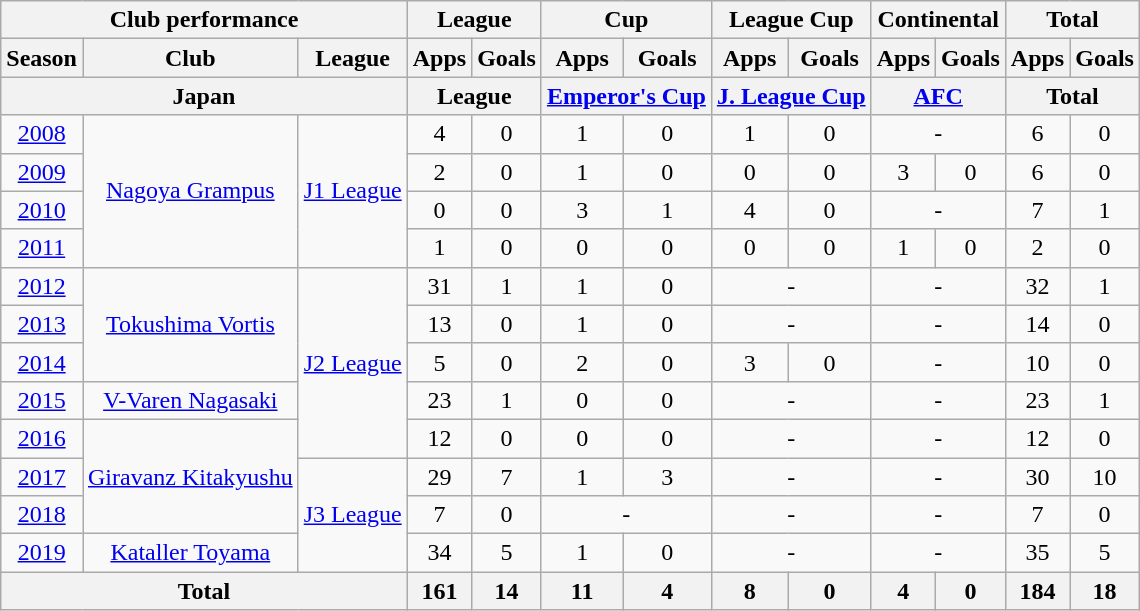<table class="wikitable" style="text-align:center;">
<tr>
<th colspan=3>Club performance</th>
<th colspan=2>League</th>
<th colspan=2>Cup</th>
<th colspan=2>League Cup</th>
<th colspan=2>Continental</th>
<th colspan=2>Total</th>
</tr>
<tr>
<th>Season</th>
<th>Club</th>
<th>League</th>
<th>Apps</th>
<th>Goals</th>
<th>Apps</th>
<th>Goals</th>
<th>Apps</th>
<th>Goals</th>
<th>Apps</th>
<th>Goals</th>
<th>Apps</th>
<th>Goals</th>
</tr>
<tr>
<th colspan=3>Japan</th>
<th colspan=2>League</th>
<th colspan=2><a href='#'>Emperor's Cup</a></th>
<th colspan=2><a href='#'>J. League Cup</a></th>
<th colspan=2><a href='#'>AFC</a></th>
<th colspan=2>Total</th>
</tr>
<tr>
<td><a href='#'>2008</a></td>
<td rowspan="4"><a href='#'>Nagoya Grampus</a></td>
<td rowspan="4"><a href='#'>J1 League</a></td>
<td>4</td>
<td>0</td>
<td>1</td>
<td>0</td>
<td>1</td>
<td>0</td>
<td colspan="2">-</td>
<td>6</td>
<td>0</td>
</tr>
<tr>
<td><a href='#'>2009</a></td>
<td>2</td>
<td>0</td>
<td>1</td>
<td>0</td>
<td>0</td>
<td>0</td>
<td>3</td>
<td>0</td>
<td>6</td>
<td>0</td>
</tr>
<tr>
<td><a href='#'>2010</a></td>
<td>0</td>
<td>0</td>
<td>3</td>
<td>1</td>
<td>4</td>
<td>0</td>
<td colspan="2">-</td>
<td>7</td>
<td>1</td>
</tr>
<tr>
<td><a href='#'>2011</a></td>
<td>1</td>
<td>0</td>
<td>0</td>
<td>0</td>
<td>0</td>
<td>0</td>
<td>1</td>
<td>0</td>
<td>2</td>
<td>0</td>
</tr>
<tr>
<td><a href='#'>2012</a></td>
<td rowspan="3"><a href='#'>Tokushima Vortis</a></td>
<td rowspan="5"><a href='#'>J2 League</a></td>
<td>31</td>
<td>1</td>
<td>1</td>
<td>0</td>
<td colspan="2">-</td>
<td colspan="2">-</td>
<td>32</td>
<td>1</td>
</tr>
<tr>
<td><a href='#'>2013</a></td>
<td>13</td>
<td>0</td>
<td>1</td>
<td>0</td>
<td colspan="2">-</td>
<td colspan="2">-</td>
<td>14</td>
<td>0</td>
</tr>
<tr>
<td><a href='#'>2014</a></td>
<td>5</td>
<td>0</td>
<td>2</td>
<td>0</td>
<td>3</td>
<td>0</td>
<td colspan="2">-</td>
<td>10</td>
<td>0</td>
</tr>
<tr>
<td><a href='#'>2015</a></td>
<td><a href='#'>V-Varen Nagasaki</a></td>
<td>23</td>
<td>1</td>
<td>0</td>
<td>0</td>
<td colspan="2">-</td>
<td colspan="2">-</td>
<td>23</td>
<td>1</td>
</tr>
<tr>
<td><a href='#'>2016</a></td>
<td rowspan="3"><a href='#'>Giravanz Kitakyushu</a></td>
<td>12</td>
<td>0</td>
<td>0</td>
<td>0</td>
<td colspan="2">-</td>
<td colspan="2">-</td>
<td>12</td>
<td>0</td>
</tr>
<tr>
<td><a href='#'>2017</a></td>
<td rowspan="3"><a href='#'>J3 League</a></td>
<td>29</td>
<td>7</td>
<td>1</td>
<td>3</td>
<td colspan="2">-</td>
<td colspan="2">-</td>
<td>30</td>
<td>10</td>
</tr>
<tr>
<td><a href='#'>2018</a></td>
<td>7</td>
<td>0</td>
<td colspan="2">-</td>
<td colspan="2">-</td>
<td colspan="2">-</td>
<td>7</td>
<td>0</td>
</tr>
<tr>
<td><a href='#'>2019</a></td>
<td rowspan="1"><a href='#'>Kataller Toyama</a></td>
<td>34</td>
<td>5</td>
<td>1</td>
<td>0</td>
<td colspan="2">-</td>
<td colspan="2">-</td>
<td>35</td>
<td>5</td>
</tr>
<tr>
<th colspan=3>Total</th>
<th>161</th>
<th>14</th>
<th>11</th>
<th>4</th>
<th>8</th>
<th>0</th>
<th>4</th>
<th>0</th>
<th>184</th>
<th>18</th>
</tr>
</table>
